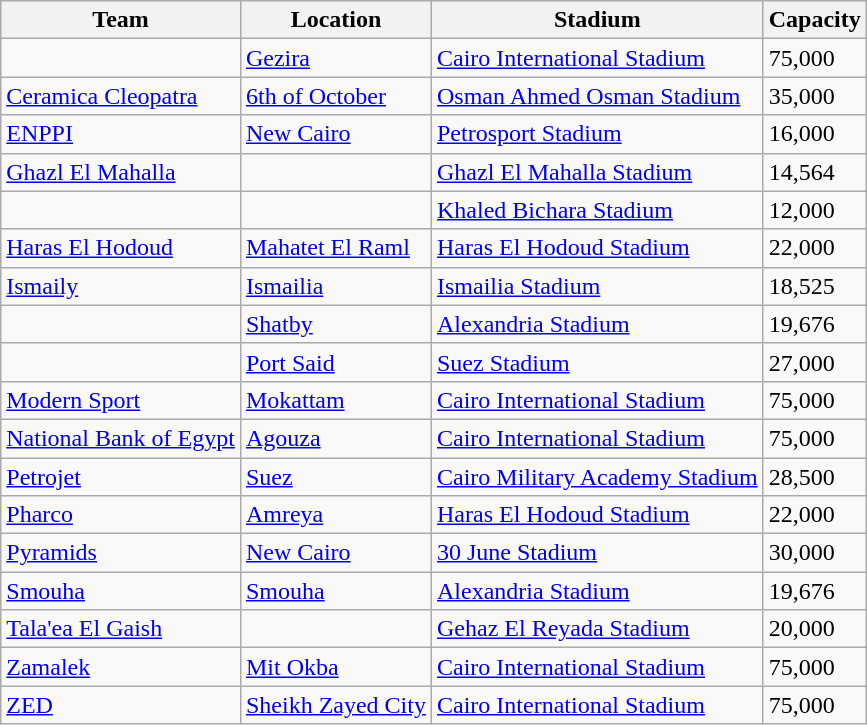<table class="wikitable sortable" style=text-align:left>
<tr>
<th>Team</th>
<th>Location</th>
<th>Stadium</th>
<th>Capacity</th>
</tr>
<tr>
<td></td>
<td><a href='#'>Gezira</a></td>
<td><a href='#'>Cairo International Stadium</a></td>
<td>75,000</td>
</tr>
<tr>
<td><a href='#'>Ceramica Cleopatra</a></td>
<td><a href='#'>6th of October</a></td>
<td><a href='#'>Osman Ahmed Osman Stadium</a></td>
<td>35,000</td>
</tr>
<tr>
<td><a href='#'>ENPPI</a></td>
<td><a href='#'>New Cairo</a></td>
<td><a href='#'>Petrosport Stadium</a></td>
<td>16,000</td>
</tr>
<tr>
<td><a href='#'>Ghazl El Mahalla</a></td>
<td></td>
<td><a href='#'>Ghazl El Mahalla Stadium</a></td>
<td>14,564</td>
</tr>
<tr>
<td></td>
<td></td>
<td><a href='#'>Khaled Bichara Stadium</a></td>
<td>12,000</td>
</tr>
<tr>
<td><a href='#'>Haras El Hodoud</a></td>
<td><a href='#'>Mahatet El Raml</a></td>
<td><a href='#'>Haras El Hodoud Stadium</a></td>
<td>22,000</td>
</tr>
<tr>
<td><a href='#'>Ismaily</a></td>
<td><a href='#'>Ismailia</a> </td>
<td><a href='#'>Ismailia Stadium</a></td>
<td>18,525</td>
</tr>
<tr>
<td></td>
<td><a href='#'>Shatby</a></td>
<td><a href='#'>Alexandria Stadium</a></td>
<td>19,676</td>
</tr>
<tr>
<td></td>
<td><a href='#'>Port Said</a> </td>
<td><a href='#'>Suez Stadium</a></td>
<td>27,000</td>
</tr>
<tr>
<td><a href='#'>Modern Sport</a></td>
<td><a href='#'>Mokattam</a></td>
<td><a href='#'>Cairo International Stadium</a></td>
<td>75,000</td>
</tr>
<tr>
<td><a href='#'>National Bank of Egypt</a></td>
<td><a href='#'>Agouza</a></td>
<td><a href='#'>Cairo International Stadium</a></td>
<td>75,000</td>
</tr>
<tr>
<td><a href='#'>Petrojet</a></td>
<td><a href='#'>Suez</a> </td>
<td><a href='#'>Cairo Military Academy Stadium</a></td>
<td>28,500</td>
</tr>
<tr>
<td><a href='#'>Pharco</a></td>
<td><a href='#'>Amreya</a></td>
<td><a href='#'>Haras El Hodoud Stadium</a></td>
<td>22,000</td>
</tr>
<tr>
<td><a href='#'>Pyramids</a></td>
<td><a href='#'>New Cairo</a></td>
<td><a href='#'>30 June Stadium</a></td>
<td>30,000</td>
</tr>
<tr>
<td><a href='#'>Smouha</a></td>
<td><a href='#'>Smouha</a></td>
<td><a href='#'>Alexandria Stadium</a></td>
<td>19,676</td>
</tr>
<tr>
<td><a href='#'>Tala'ea El Gaish</a></td>
<td></td>
<td><a href='#'>Gehaz El Reyada Stadium</a></td>
<td>20,000</td>
</tr>
<tr>
<td><a href='#'>Zamalek</a></td>
<td><a href='#'>Mit Okba</a></td>
<td><a href='#'>Cairo International Stadium</a></td>
<td>75,000</td>
</tr>
<tr>
<td><a href='#'>ZED</a></td>
<td><a href='#'>Sheikh Zayed City</a></td>
<td><a href='#'>Cairo International Stadium</a></td>
<td>75,000</td>
</tr>
</table>
